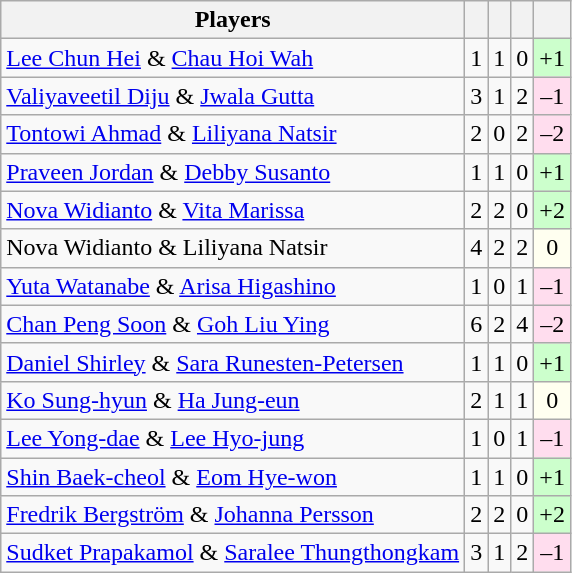<table class="sortable wikitable" style="text-align:center">
<tr>
<th>Players</th>
<th></th>
<th></th>
<th></th>
<th></th>
</tr>
<tr>
<td align="left"> <a href='#'>Lee Chun Hei</a> & <a href='#'>Chau Hoi Wah</a></td>
<td>1</td>
<td>1</td>
<td>0</td>
<td bgcolor="#ccffcc">+1</td>
</tr>
<tr>
<td align="left"> <a href='#'>Valiyaveetil Diju</a> & <a href='#'>Jwala Gutta</a></td>
<td>3</td>
<td>1</td>
<td>2</td>
<td bgcolor="#ffddee">–1</td>
</tr>
<tr>
<td align="left"> <a href='#'>Tontowi Ahmad</a> & <a href='#'>Liliyana Natsir</a></td>
<td>2</td>
<td>0</td>
<td>2</td>
<td bgcolor="#ffddee">–2</td>
</tr>
<tr>
<td align="left"> <a href='#'>Praveen Jordan</a> & <a href='#'>Debby Susanto</a></td>
<td>1</td>
<td>1</td>
<td>0</td>
<td bgcolor="#ccffcc">+1</td>
</tr>
<tr>
<td align="left"> <a href='#'>Nova Widianto</a> & <a href='#'>Vita Marissa</a></td>
<td>2</td>
<td>2</td>
<td>0</td>
<td bgcolor="#ccffcc">+2</td>
</tr>
<tr>
<td align="left"> Nova Widianto & Liliyana Natsir</td>
<td>4</td>
<td>2</td>
<td>2</td>
<td bgcolor="#fffff0">0</td>
</tr>
<tr>
<td align="left"> <a href='#'>Yuta Watanabe</a> & <a href='#'>Arisa Higashino</a></td>
<td>1</td>
<td>0</td>
<td>1</td>
<td bgcolor="#ffddee">–1</td>
</tr>
<tr>
<td align="left"> <a href='#'>Chan Peng Soon</a> & <a href='#'>Goh Liu Ying</a></td>
<td>6</td>
<td>2</td>
<td>4</td>
<td bgcolor="#ffddee">–2</td>
</tr>
<tr>
<td align="left"> <a href='#'>Daniel Shirley</a> & <a href='#'>Sara Runesten-Petersen</a></td>
<td>1</td>
<td>1</td>
<td>0</td>
<td bgcolor="#ccffcc">+1</td>
</tr>
<tr>
<td align="left"> <a href='#'>Ko Sung-hyun</a> & <a href='#'>Ha Jung-eun</a></td>
<td>2</td>
<td>1</td>
<td>1</td>
<td bgcolor="#fffff0">0</td>
</tr>
<tr>
<td align="left"> <a href='#'>Lee Yong-dae</a> & <a href='#'>Lee Hyo-jung</a></td>
<td>1</td>
<td>0</td>
<td>1</td>
<td bgcolor="#ffddee">–1</td>
</tr>
<tr>
<td align="left"> <a href='#'>Shin Baek-cheol</a> & <a href='#'>Eom Hye-won</a></td>
<td>1</td>
<td>1</td>
<td>0</td>
<td bgcolor="#ccffcc">+1</td>
</tr>
<tr>
<td align="left"> <a href='#'>Fredrik Bergström</a> & <a href='#'>Johanna Persson</a></td>
<td>2</td>
<td>2</td>
<td>0</td>
<td bgcolor="#ccffcc">+2</td>
</tr>
<tr>
<td align="left"> <a href='#'>Sudket Prapakamol</a> & <a href='#'>Saralee Thungthongkam</a></td>
<td>3</td>
<td>1</td>
<td>2</td>
<td bgcolor="#ffddee">–1</td>
</tr>
</table>
